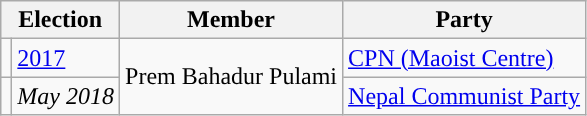<table class="wikitable">
<tr>
<th colspan="2">Election</th>
<th>Member</th>
<th>Party</th>
</tr>
<tr>
<td style="background-color:"></td>
<td><a href='#'>2017</a></td>
<td rowspan="2">Prem Bahadur Pulami</td>
<td><a href='#'>CPN (Maoist Centre)</a></td>
</tr>
<tr>
<td style="background-color:"></td>
<td><em>May 2018</em></td>
<td><a href='#'>Nepal Communist Party</a></td>
</tr>
</table>
